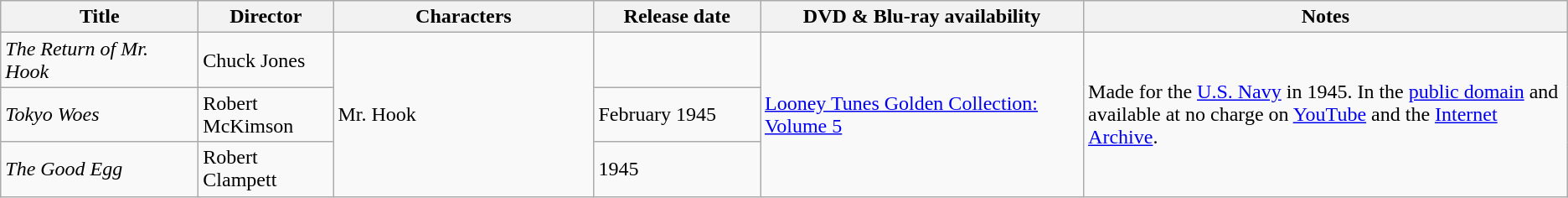<table class="wikitable sortable">
<tr>
<th scope="col" style="width: 150px;">Title</th>
<th scope="col" style="width: 100px;">Director</th>
<th scope="col" style="width: 200px;">Characters</th>
<th scope="col" style="width: 125px;">Release date</th>
<th scope="col" style="width: 250px;">DVD & Blu-ray availability</th>
<th>Notes</th>
</tr>
<tr>
<td><em>The Return of Mr. Hook</em></td>
<td>Chuck Jones</td>
<td rowspan="3">Mr. Hook</td>
<td></td>
<td rowspan="3"><a href='#'>Looney Tunes Golden Collection: Volume 5</a></td>
<td rowspan="3">Made for the <a href='#'>U.S. Navy</a> in 1945. In the <a href='#'>public domain</a> and available at no charge on <a href='#'>YouTube</a> and the <a href='#'>Internet Archive</a>.</td>
</tr>
<tr>
<td><em>Tokyo Woes</em></td>
<td>Robert McKimson</td>
<td>February 1945</td>
</tr>
<tr>
<td><em>The Good Egg</em></td>
<td>Robert Clampett</td>
<td>1945</td>
</tr>
</table>
